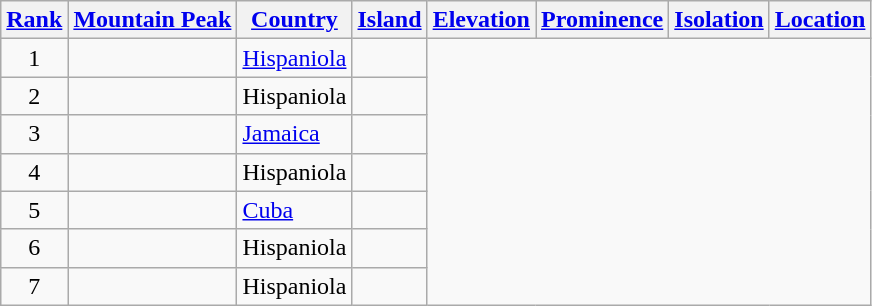<table class="wikitable sortable">
<tr>
<th><a href='#'>Rank</a></th>
<th><a href='#'>Mountain Peak</a></th>
<th><a href='#'>Country</a></th>
<th><a href='#'>Island</a></th>
<th><a href='#'>Elevation</a></th>
<th><a href='#'>Prominence</a></th>
<th><a href='#'>Isolation</a></th>
<th><a href='#'>Location</a></th>
</tr>
<tr>
<td align=center>1<br></td>
<td></td>
<td><a href='#'>Hispaniola</a><br></td>
<td></td>
</tr>
<tr>
<td align=center>2<br></td>
<td></td>
<td>Hispaniola<br></td>
<td></td>
</tr>
<tr>
<td align=center>3<br></td>
<td></td>
<td><a href='#'>Jamaica</a><br></td>
<td></td>
</tr>
<tr>
<td align=center>4<br></td>
<td></td>
<td>Hispaniola<br></td>
<td></td>
</tr>
<tr>
<td align=center>5<br></td>
<td></td>
<td><a href='#'>Cuba</a><br></td>
<td></td>
</tr>
<tr>
<td align=center>6<br></td>
<td></td>
<td>Hispaniola<br></td>
<td></td>
</tr>
<tr>
<td align=center>7<br></td>
<td></td>
<td>Hispaniola<br></td>
<td></td>
</tr>
</table>
